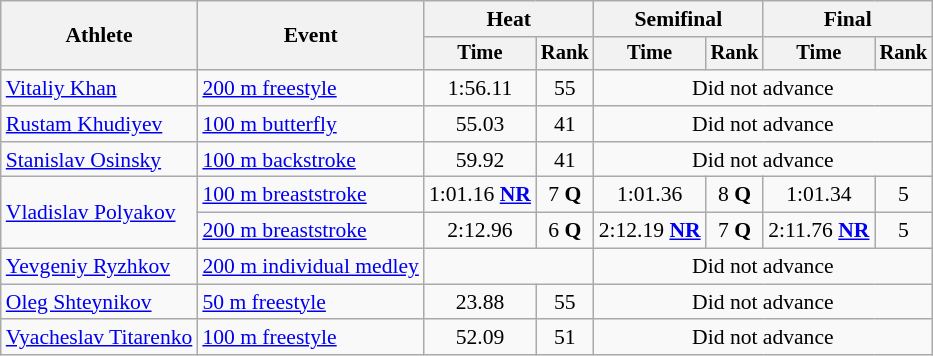<table class=wikitable style="font-size:90%">
<tr>
<th rowspan="2">Athlete</th>
<th rowspan="2">Event</th>
<th colspan="2">Heat</th>
<th colspan="2">Semifinal</th>
<th colspan="2">Final</th>
</tr>
<tr style="font-size:95%">
<th>Time</th>
<th>Rank</th>
<th>Time</th>
<th>Rank</th>
<th>Time</th>
<th>Rank</th>
</tr>
<tr align=center>
<td align=left><a href='#'>Vitaliy Khan</a></td>
<td align=left><a href='#'>200 m freestyle</a></td>
<td>1:56.11</td>
<td>55</td>
<td colspan=4>Did not advance</td>
</tr>
<tr align=center>
<td align=left><a href='#'>Rustam Khudiyev</a></td>
<td align=left><a href='#'>100 m butterfly</a></td>
<td>55.03</td>
<td>41</td>
<td colspan=4>Did not advance</td>
</tr>
<tr align=center>
<td align=left><a href='#'>Stanislav Osinsky</a></td>
<td align=left><a href='#'>100 m backstroke</a></td>
<td>59.92</td>
<td>41</td>
<td colspan=4>Did not advance</td>
</tr>
<tr align=center>
<td align=left rowspan=2><a href='#'>Vladislav Polyakov</a></td>
<td align=left><a href='#'>100 m breaststroke</a></td>
<td>1:01.16 <strong><a href='#'>NR</a></strong></td>
<td>7 <strong>Q</strong></td>
<td>1:01.36</td>
<td>8 <strong>Q</strong></td>
<td>1:01.34</td>
<td>5</td>
</tr>
<tr align=center>
<td align=left><a href='#'>200 m breaststroke</a></td>
<td>2:12.96</td>
<td>6 <strong>Q</strong></td>
<td>2:12.19 <strong><a href='#'>NR</a></strong></td>
<td>7 <strong>Q</strong></td>
<td>2:11.76 <strong><a href='#'>NR</a></strong></td>
<td>5</td>
</tr>
<tr align=center>
<td align=left><a href='#'>Yevgeniy Ryzhkov</a></td>
<td align=left><a href='#'>200 m individual medley</a></td>
<td colspan=2></td>
<td colspan=4>Did not advance</td>
</tr>
<tr align=center>
<td align=left><a href='#'>Oleg Shteynikov</a></td>
<td align=left><a href='#'>50 m freestyle</a></td>
<td>23.88</td>
<td>55</td>
<td colspan=4>Did not advance</td>
</tr>
<tr align=center>
<td align=left><a href='#'>Vyacheslav Titarenko</a></td>
<td align=left><a href='#'>100 m freestyle</a></td>
<td>52.09</td>
<td>51</td>
<td colspan=4>Did not advance</td>
</tr>
</table>
